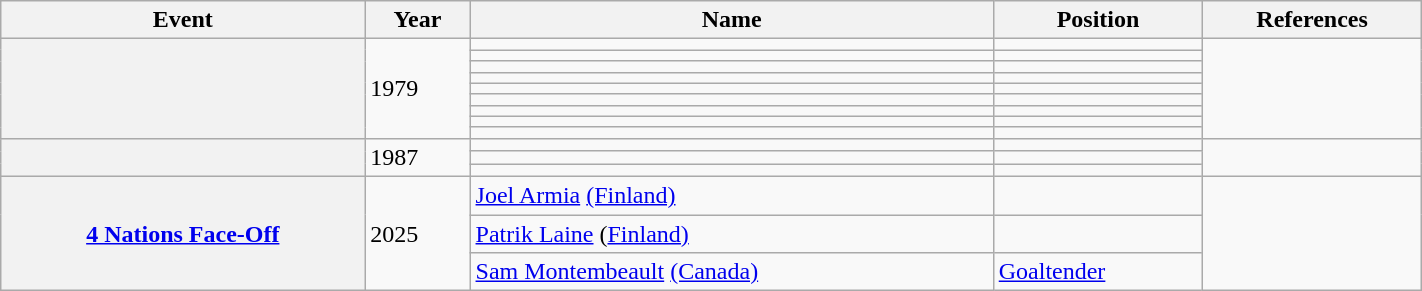<table class="wikitable sortable" width="75%">
<tr>
<th scope="col">Event</th>
<th scope="col">Year</th>
<th scope="col">Name</th>
<th scope="col">Position</th>
<th scope="col" class="unsortable">References</th>
</tr>
<tr>
<th scope="row" rowspan="9"></th>
<td rowspan="9">1979</td>
<td></td>
<td></td>
<td rowspan="9"></td>
</tr>
<tr>
<td></td>
<td></td>
</tr>
<tr>
<td></td>
<td></td>
</tr>
<tr>
<td></td>
<td></td>
</tr>
<tr>
<td></td>
<td></td>
</tr>
<tr>
<td></td>
<td></td>
</tr>
<tr>
<td></td>
<td></td>
</tr>
<tr>
<td></td>
<td></td>
</tr>
<tr>
<td></td>
<td></td>
</tr>
<tr>
<th scope="row" rowspan="3"></th>
<td rowspan="3">1987</td>
<td></td>
<td></td>
<td rowspan="3"></td>
</tr>
<tr>
<td></td>
<td></td>
</tr>
<tr>
<td></td>
<td></td>
</tr>
<tr>
<th rowspan="3"><a href='#'>4 Nations Face-Off</a></th>
<td rowspan="3">2025</td>
<td><a href='#'>Joel Armia</a> <a href='#'>(Finland)</a></td>
<td></td>
<td rowspan="3"></td>
</tr>
<tr>
<td><a href='#'>Patrik Laine</a> (<a href='#'>Finland)</a></td>
<td></td>
</tr>
<tr>
<td><a href='#'>Sam Montembeault</a> <a href='#'>(Canada)</a></td>
<td><a href='#'>Goaltender</a></td>
</tr>
</table>
